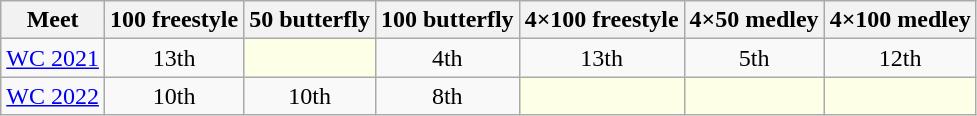<table class="sortable wikitable">
<tr>
<th>Meet</th>
<th class="unsortable">100 freestyle</th>
<th class="unsortable">50 butterfly</th>
<th class="unsortable">100 butterfly</th>
<th class="unsortable">4×100 freestyle</th>
<th class="unsortable">4×50 medley</th>
<th class="unsortable">4×100 medley</th>
</tr>
<tr>
<td><a href='#'>WC 2021</a></td>
<td align="center">13th</td>
<td style="background:#fdffe7"></td>
<td align="center">4th</td>
<td align="center">13th</td>
<td align="center">5th</td>
<td align="center">12th</td>
</tr>
<tr>
<td><a href='#'>WC 2022</a></td>
<td align="center">10th</td>
<td align="center">10th</td>
<td align="center">8th</td>
<td style="background:#fdffe7"></td>
<td style="background:#fdffe7"></td>
<td style="background:#fdffe7"></td>
</tr>
</table>
